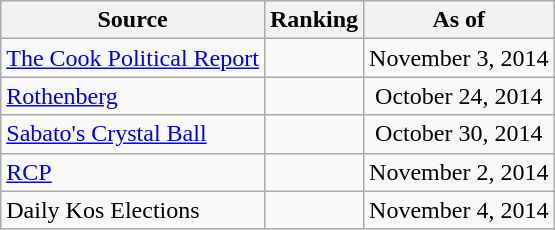<table class="wikitable" style="text-align:center">
<tr>
<th>Source</th>
<th>Ranking</th>
<th>As of</th>
</tr>
<tr>
<td align=left><a href='#'>The Cook Political Report</a></td>
<td></td>
<td>November 3, 2014</td>
</tr>
<tr>
<td align=left><a href='#'>Rothenberg</a></td>
<td></td>
<td>October 24, 2014</td>
</tr>
<tr>
<td align=left><a href='#'>Sabato's Crystal Ball</a></td>
<td></td>
<td>October 30, 2014</td>
</tr>
<tr>
<td align="left"><a href='#'>RCP</a></td>
<td></td>
<td>November 2, 2014</td>
</tr>
<tr>
<td align=left>Daily Kos Elections</td>
<td></td>
<td>November 4, 2014</td>
</tr>
</table>
